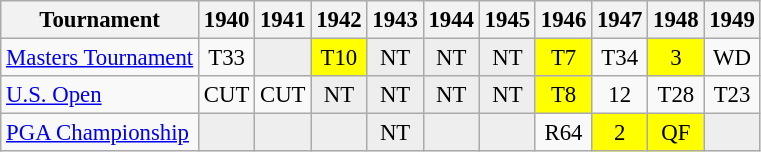<table class="wikitable" style="font-size:95%;text-align:center;">
<tr>
<th>Tournament</th>
<th>1940</th>
<th>1941</th>
<th>1942</th>
<th>1943</th>
<th>1944</th>
<th>1945</th>
<th>1946</th>
<th>1947</th>
<th>1948</th>
<th>1949</th>
</tr>
<tr>
<td align=left><a href='#'>Masters Tournament</a></td>
<td>T33</td>
<td style="background:#eeeeee;"></td>
<td style="background:yellow;">T10</td>
<td style="background:#eeeeee;">NT</td>
<td style="background:#eeeeee;">NT</td>
<td style="background:#eeeeee;">NT</td>
<td style="background:yellow;">T7</td>
<td>T34</td>
<td style="background:yellow;">3</td>
<td>WD</td>
</tr>
<tr>
<td align=left><a href='#'>U.S. Open</a></td>
<td>CUT</td>
<td>CUT</td>
<td style="background:#eeeeee;">NT</td>
<td style="background:#eeeeee;">NT</td>
<td style="background:#eeeeee;">NT</td>
<td style="background:#eeeeee;">NT</td>
<td style="background:yellow;">T8</td>
<td>12</td>
<td>T28</td>
<td>T23</td>
</tr>
<tr>
<td align=left><a href='#'>PGA Championship</a></td>
<td style="background:#eeeeee;"></td>
<td style="background:#eeeeee;"></td>
<td style="background:#eeeeee;"></td>
<td style="background:#eeeeee;">NT</td>
<td style="background:#eeeeee;"></td>
<td style="background:#eeeeee;"></td>
<td>R64</td>
<td style="background:yellow;">2</td>
<td style="background:yellow;">QF</td>
<td style="background:#eeeeee;"></td>
</tr>
</table>
